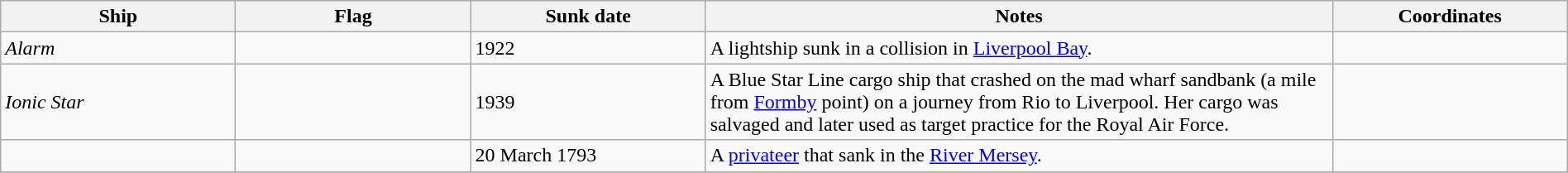<table class=wikitable | style = "width:100%">
<tr>
<th style="width:15%">Ship</th>
<th style="width:15%">Flag</th>
<th style="width:15%">Sunk date</th>
<th style="width:40%">Notes</th>
<th style="width:15%">Coordinates</th>
</tr>
<tr>
<td><em>Alarm</em></td>
<td></td>
<td>1922</td>
<td>A lightship sunk in a collision in <a href='#'>Liverpool Bay</a>.</td>
<td></td>
</tr>
<tr>
<td><em>Ionic Star</em></td>
<td></td>
<td>1939</td>
<td>A Blue Star Line cargo ship that crashed on the mad wharf sandbank (a mile from <a href='#'>Formby</a> point) on a journey from Rio to Liverpool. Her cargo was salvaged and later used as target practice for the Royal Air Force.</td>
<td></td>
</tr>
<tr>
<td></td>
<td></td>
<td>20 March 1793</td>
<td>A <a href='#'>privateer</a> that sank in the <a href='#'>River Mersey</a>.</td>
<td></td>
</tr>
<tr>
</tr>
</table>
